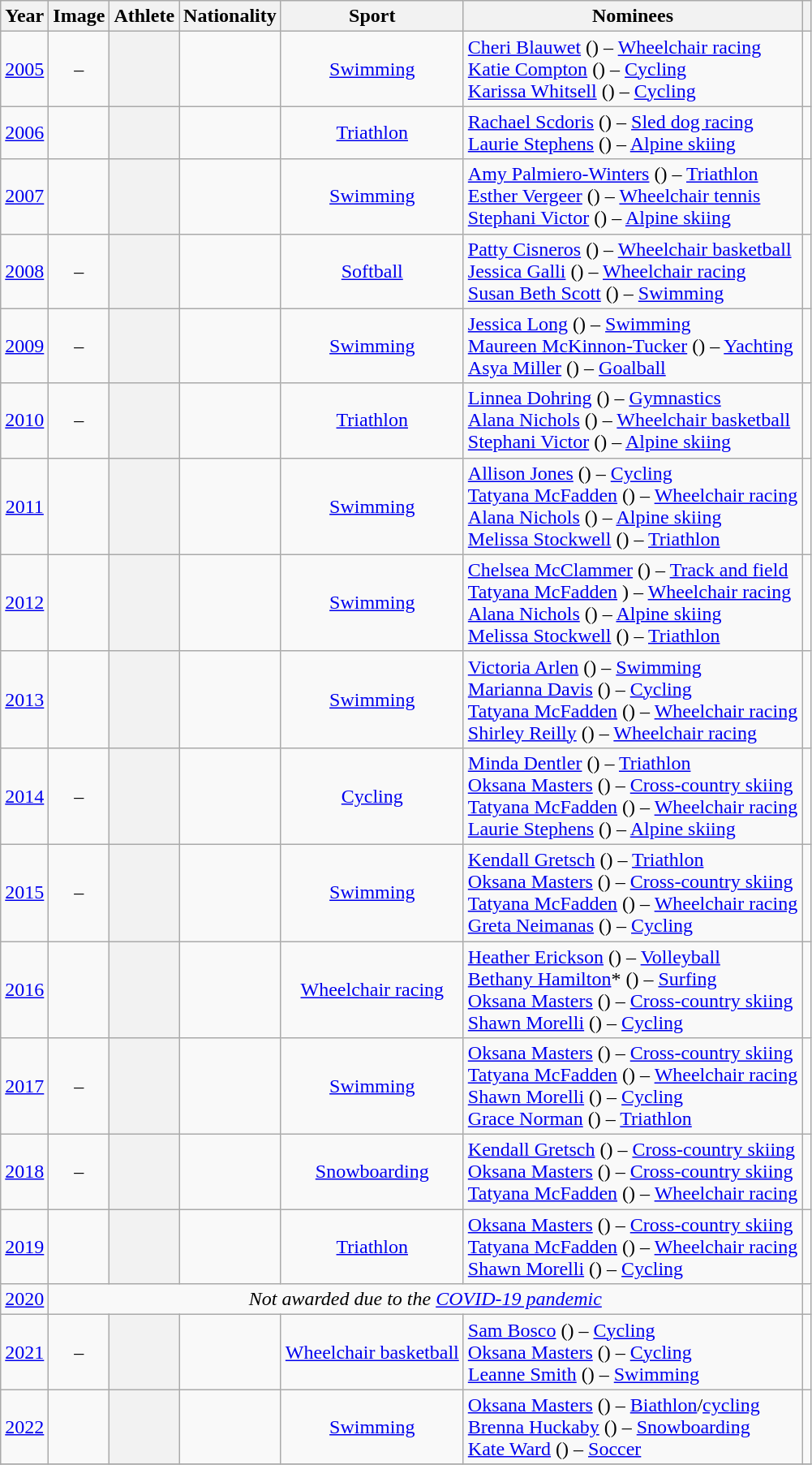<table class="wikitable plainrowheaders sortable" style="text-align:center;">
<tr>
<th scope=col>Year</th>
<th scope=col class=unsortable>Image</th>
<th scope=col>Athlete</th>
<th scope=col>Nationality</th>
<th scope=col>Sport</th>
<th scope=col class=unsortable>Nominees</th>
<th scope=col class=unsortable></th>
</tr>
<tr>
<td><a href='#'>2005</a></td>
<td>–</td>
<th scope=row></th>
<td></td>
<td><a href='#'>Swimming</a></td>
<td align=left><a href='#'>Cheri Blauwet</a> () – <a href='#'>Wheelchair racing</a><br><a href='#'>Katie Compton</a> () – <a href='#'>Cycling</a><br><a href='#'>Karissa Whitsell</a> () – <a href='#'>Cycling</a></td>
<td></td>
</tr>
<tr>
<td><a href='#'>2006</a></td>
<td></td>
<th scope=row></th>
<td></td>
<td><a href='#'>Triathlon</a></td>
<td align=left><a href='#'>Rachael Scdoris</a> () – <a href='#'>Sled dog racing</a><br><a href='#'>Laurie Stephens</a> () – <a href='#'>Alpine skiing</a></td>
<td></td>
</tr>
<tr>
<td><a href='#'>2007</a></td>
<td></td>
<th scope=row></th>
<td></td>
<td><a href='#'>Swimming</a></td>
<td align=left><a href='#'>Amy Palmiero-Winters</a> () – <a href='#'>Triathlon</a><br><a href='#'>Esther Vergeer</a> () – <a href='#'>Wheelchair tennis</a><br><a href='#'>Stephani Victor</a> () – <a href='#'>Alpine skiing</a></td>
<td></td>
</tr>
<tr>
<td><a href='#'>2008</a></td>
<td>–</td>
<th scope=row></th>
<td></td>
<td><a href='#'>Softball</a></td>
<td align=left><a href='#'>Patty Cisneros</a> () – <a href='#'>Wheelchair basketball</a><br><a href='#'>Jessica Galli</a> () – <a href='#'>Wheelchair racing</a><br><a href='#'>Susan Beth Scott</a> () – <a href='#'>Swimming</a></td>
<td></td>
</tr>
<tr>
<td><a href='#'>2009</a></td>
<td>–</td>
<th scope=row></th>
<td></td>
<td><a href='#'>Swimming</a></td>
<td align=left><a href='#'>Jessica Long</a> () – <a href='#'>Swimming</a><br><a href='#'>Maureen McKinnon-Tucker</a> () – <a href='#'>Yachting</a><br><a href='#'>Asya Miller</a> () – <a href='#'>Goalball</a></td>
<td></td>
</tr>
<tr>
<td><a href='#'>2010</a></td>
<td>–</td>
<th scope=row></th>
<td></td>
<td><a href='#'>Triathlon</a></td>
<td align=left><a href='#'>Linnea Dohring</a> () – <a href='#'>Gymnastics</a><br><a href='#'>Alana Nichols</a> () – <a href='#'>Wheelchair basketball</a><br><a href='#'>Stephani Victor</a> () – <a href='#'>Alpine skiing</a></td>
<td></td>
</tr>
<tr>
<td><a href='#'>2011</a></td>
<td></td>
<th scope=row></th>
<td></td>
<td><a href='#'>Swimming</a></td>
<td align=left><a href='#'>Allison Jones</a> () – <a href='#'>Cycling</a><br><a href='#'>Tatyana McFadden</a> () – <a href='#'>Wheelchair racing</a><br><a href='#'>Alana Nichols</a> () – <a href='#'>Alpine skiing</a><br><a href='#'>Melissa Stockwell</a> () – <a href='#'>Triathlon</a></td>
<td></td>
</tr>
<tr>
<td><a href='#'>2012</a></td>
<td></td>
<th scope=row></th>
<td></td>
<td><a href='#'>Swimming</a></td>
<td align=left><a href='#'>Chelsea McClammer</a> () – <a href='#'>Track and field</a><br><a href='#'>Tatyana McFadden</a> ) – <a href='#'>Wheelchair racing</a><br><a href='#'>Alana Nichols</a> () – <a href='#'>Alpine skiing</a><br><a href='#'>Melissa Stockwell</a> () – <a href='#'>Triathlon</a></td>
<td></td>
</tr>
<tr>
<td><a href='#'>2013</a></td>
<td></td>
<th scope=row></th>
<td></td>
<td><a href='#'>Swimming</a></td>
<td align=left><a href='#'>Victoria Arlen</a> () – <a href='#'>Swimming</a><br><a href='#'>Marianna Davis</a> () – <a href='#'>Cycling</a><br><a href='#'>Tatyana McFadden</a> () – <a href='#'>Wheelchair racing</a><br><a href='#'>Shirley Reilly</a> () – <a href='#'>Wheelchair racing</a></td>
<td></td>
</tr>
<tr>
<td><a href='#'>2014</a></td>
<td>–</td>
<th scope=row></th>
<td></td>
<td><a href='#'>Cycling</a></td>
<td align=left><a href='#'>Minda Dentler</a> () – <a href='#'>Triathlon</a><br><a href='#'>Oksana Masters</a> () – <a href='#'>Cross-country skiing</a><br><a href='#'>Tatyana McFadden</a> () – <a href='#'>Wheelchair racing</a><br><a href='#'>Laurie Stephens</a> () – <a href='#'>Alpine skiing</a></td>
<td></td>
</tr>
<tr>
<td><a href='#'>2015</a></td>
<td>–</td>
<th scope=row></th>
<td></td>
<td><a href='#'>Swimming</a></td>
<td align=left><a href='#'>Kendall Gretsch</a> () – <a href='#'>Triathlon</a><br><a href='#'>Oksana Masters</a> () – <a href='#'>Cross-country skiing</a><br><a href='#'>Tatyana McFadden</a> () – <a href='#'>Wheelchair racing</a><br><a href='#'>Greta Neimanas</a> () – <a href='#'>Cycling</a></td>
<td></td>
</tr>
<tr>
<td><a href='#'>2016</a></td>
<td></td>
<th scope=row></th>
<td></td>
<td><a href='#'>Wheelchair racing</a></td>
<td align=left><a href='#'>Heather Erickson</a> () – <a href='#'>Volleyball</a><br><a href='#'>Bethany Hamilton</a>* () – <a href='#'>Surfing</a><br><a href='#'>Oksana Masters</a> () – <a href='#'>Cross-country skiing</a><br><a href='#'>Shawn Morelli</a> () – <a href='#'>Cycling</a></td>
<td></td>
</tr>
<tr>
<td><a href='#'>2017</a></td>
<td>–</td>
<th scope=row></th>
<td></td>
<td><a href='#'>Swimming</a></td>
<td align=left><a href='#'>Oksana Masters</a> () – <a href='#'>Cross-country skiing</a><br><a href='#'>Tatyana McFadden</a> () – <a href='#'>Wheelchair racing</a><br><a href='#'>Shawn Morelli</a> () – <a href='#'>Cycling</a><br><a href='#'>Grace Norman</a> () – <a href='#'>Triathlon</a></td>
<td></td>
</tr>
<tr>
<td><a href='#'>2018</a></td>
<td>–</td>
<th scope=row></th>
<td></td>
<td><a href='#'>Snowboarding</a></td>
<td align=left><a href='#'>Kendall Gretsch</a> () –  <a href='#'>Cross-country skiing</a><br><a href='#'>Oksana Masters</a> () –  <a href='#'>Cross-country skiing</a><br><a href='#'>Tatyana McFadden</a> () – <a href='#'>Wheelchair racing</a></td>
<td></td>
</tr>
<tr>
<td><a href='#'>2019</a></td>
<td></td>
<th scope=row></th>
<td></td>
<td><a href='#'>Triathlon</a></td>
<td align=left><a href='#'>Oksana Masters</a> () – <a href='#'>Cross-country skiing</a><br><a href='#'>Tatyana McFadden</a> () – <a href='#'>Wheelchair racing</a><br><a href='#'>Shawn Morelli</a> () – <a href='#'>Cycling</a></td>
<td></td>
</tr>
<tr class="sortbottom">
<td><a href='#'>2020</a></td>
<td colspan=5 align=center><em>Not awarded due to the <a href='#'>COVID-19 pandemic</a></em></td>
<td></td>
</tr>
<tr>
<td><a href='#'>2021</a></td>
<td>–</td>
<th scope=row></th>
<td></td>
<td><a href='#'>Wheelchair basketball</a></td>
<td align=left><a href='#'>Sam Bosco</a> () – <a href='#'>Cycling</a><br><a href='#'>Oksana Masters</a> () – <a href='#'>Cycling</a><br><a href='#'>Leanne Smith</a> () – <a href='#'>Swimming</a></td>
<td></td>
</tr>
<tr>
<td><a href='#'>2022</a></td>
<td></td>
<th scope=row></th>
<td></td>
<td><a href='#'>Swimming</a></td>
<td align=left><a href='#'>Oksana Masters</a> () – <a href='#'>Biathlon</a>/<a href='#'>cycling</a><br><a href='#'>Brenna Huckaby</a> () – <a href='#'>Snowboarding</a><br><a href='#'>Kate Ward</a> () – <a href='#'>Soccer</a></td>
<td></td>
</tr>
<tr>
</tr>
</table>
